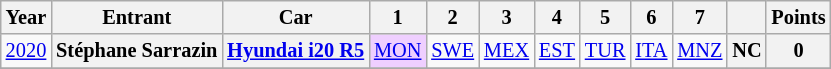<table class="wikitable" style="text-align:center; font-size:85%">
<tr>
<th>Year</th>
<th>Entrant</th>
<th>Car</th>
<th>1</th>
<th>2</th>
<th>3</th>
<th>4</th>
<th>5</th>
<th>6</th>
<th>7</th>
<th></th>
<th>Points</th>
</tr>
<tr>
<td><a href='#'>2020</a></td>
<th nowrap>Stéphane Sarrazin</th>
<th nowrap><a href='#'>Hyundai i20 R5</a></th>
<td style="background:#EFCFFF;"><a href='#'>MON</a><br></td>
<td><a href='#'>SWE</a></td>
<td><a href='#'>MEX</a></td>
<td><a href='#'>EST</a></td>
<td><a href='#'>TUR</a></td>
<td><a href='#'>ITA</a></td>
<td><a href='#'>MNZ</a></td>
<th>NC</th>
<th>0</th>
</tr>
<tr>
</tr>
</table>
